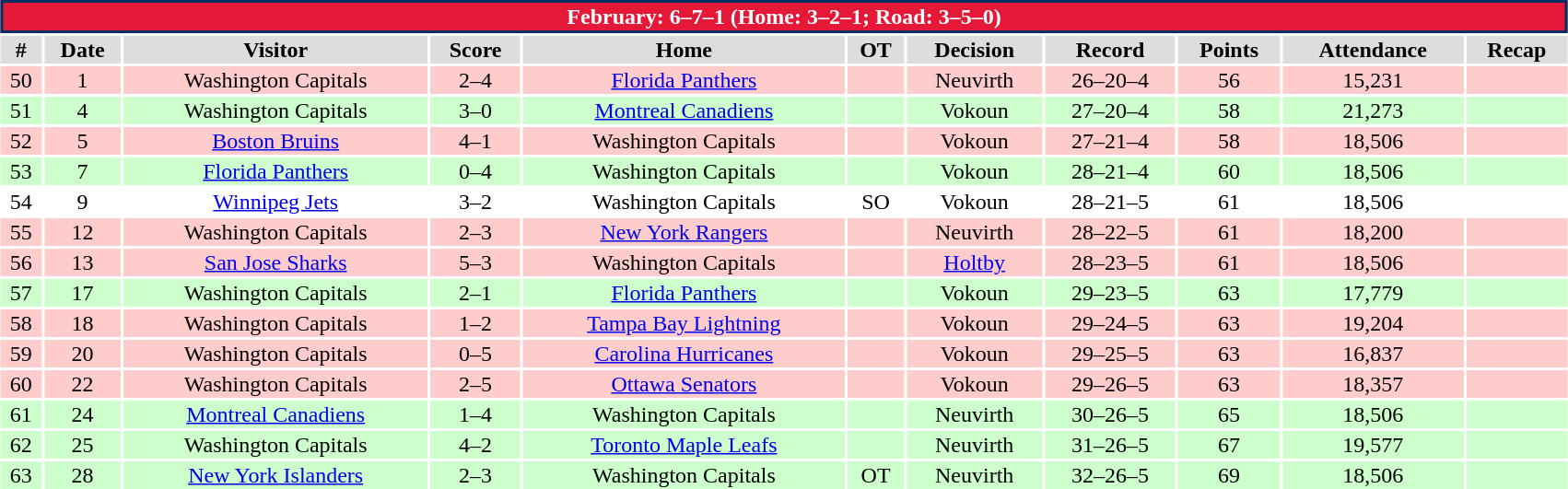<table class="toccolours collapsible collapsed"  style="width:90%; clear:both; margin:1.5em auto; text-align:center;">
<tr>
<th colspan=11 style="background:#e51937; color:white; border:2px solid #002d62">February: 6–7–1 (Home: 3–2–1; Road: 3–5–0)</th>
</tr>
<tr style="text-align:center; background:#ddd;">
<td><strong>#</strong></td>
<td><strong>Date</strong></td>
<td><strong>Visitor</strong></td>
<td><strong>Score</strong></td>
<td><strong>Home</strong></td>
<td><strong>OT</strong></td>
<td><strong>Decision</strong></td>
<td><strong>Record</strong></td>
<td><strong>Points</strong></td>
<td><strong>Attendance</strong></td>
<td><strong>Recap</strong></td>
</tr>
<tr style="text-align:center; background:#fcc;">
<td>50</td>
<td>1</td>
<td>Washington Capitals</td>
<td>2–4</td>
<td><a href='#'>Florida Panthers</a></td>
<td></td>
<td>Neuvirth</td>
<td>26–20–4</td>
<td>56</td>
<td>15,231</td>
<td></td>
</tr>
<tr style="text-align:center; background:#cfc;">
<td>51</td>
<td>4</td>
<td>Washington Capitals</td>
<td>3–0</td>
<td><a href='#'>Montreal Canadiens</a></td>
<td></td>
<td>Vokoun</td>
<td>27–20–4</td>
<td>58</td>
<td>21,273</td>
<td></td>
</tr>
<tr style="text-align:center; background:#fcc;">
<td>52</td>
<td>5</td>
<td><a href='#'>Boston Bruins</a></td>
<td>4–1</td>
<td>Washington Capitals</td>
<td></td>
<td>Vokoun</td>
<td>27–21–4</td>
<td>58</td>
<td>18,506</td>
<td></td>
</tr>
<tr style="text-align:center; background:#cfc;">
<td>53</td>
<td>7</td>
<td><a href='#'>Florida Panthers</a></td>
<td>0–4</td>
<td>Washington Capitals</td>
<td></td>
<td>Vokoun</td>
<td>28–21–4</td>
<td>60</td>
<td>18,506</td>
<td></td>
</tr>
<tr style="text-align:center; background:#;">
<td>54</td>
<td>9</td>
<td><a href='#'>Winnipeg Jets</a></td>
<td>3–2</td>
<td>Washington Capitals</td>
<td>SO</td>
<td>Vokoun</td>
<td>28–21–5</td>
<td>61</td>
<td>18,506</td>
<td></td>
</tr>
<tr style="text-align:center; background:#fcc;">
<td>55</td>
<td>12</td>
<td>Washington Capitals</td>
<td>2–3</td>
<td><a href='#'>New York Rangers</a></td>
<td></td>
<td>Neuvirth</td>
<td>28–22–5</td>
<td>61</td>
<td>18,200</td>
<td></td>
</tr>
<tr style="text-align:center; background:#fcc;">
<td>56</td>
<td>13</td>
<td><a href='#'>San Jose Sharks</a></td>
<td>5–3</td>
<td>Washington Capitals</td>
<td></td>
<td><a href='#'>Holtby</a></td>
<td>28–23–5</td>
<td>61</td>
<td>18,506</td>
<td></td>
</tr>
<tr style="text-align:center; background:#cfc;">
<td>57</td>
<td>17</td>
<td>Washington Capitals</td>
<td>2–1</td>
<td><a href='#'>Florida Panthers</a></td>
<td></td>
<td>Vokoun</td>
<td>29–23–5</td>
<td>63</td>
<td>17,779</td>
<td></td>
</tr>
<tr style="text-align:center; background:#fcc;">
<td>58</td>
<td>18</td>
<td>Washington Capitals</td>
<td>1–2</td>
<td><a href='#'>Tampa Bay Lightning</a></td>
<td></td>
<td>Vokoun</td>
<td>29–24–5</td>
<td>63</td>
<td>19,204</td>
<td></td>
</tr>
<tr style="text-align:center; background:#fcc;">
<td>59</td>
<td>20</td>
<td>Washington Capitals</td>
<td>0–5</td>
<td><a href='#'>Carolina Hurricanes</a></td>
<td></td>
<td>Vokoun</td>
<td>29–25–5</td>
<td>63</td>
<td>16,837</td>
<td></td>
</tr>
<tr style="text-align:center; background:#fcc;">
<td>60</td>
<td>22</td>
<td>Washington Capitals</td>
<td>2–5</td>
<td><a href='#'>Ottawa Senators</a></td>
<td></td>
<td>Vokoun</td>
<td>29–26–5</td>
<td>63</td>
<td>18,357</td>
<td></td>
</tr>
<tr style="text-align:center; background:#cfc;">
<td>61</td>
<td>24</td>
<td><a href='#'>Montreal Canadiens</a></td>
<td>1–4</td>
<td>Washington Capitals</td>
<td></td>
<td>Neuvirth</td>
<td>30–26–5</td>
<td>65</td>
<td>18,506</td>
<td></td>
</tr>
<tr style="text-align:center; background:#cfc;">
<td>62</td>
<td>25</td>
<td>Washington Capitals</td>
<td>4–2</td>
<td><a href='#'>Toronto Maple Leafs</a></td>
<td></td>
<td>Neuvirth</td>
<td>31–26–5</td>
<td>67</td>
<td>19,577</td>
<td></td>
</tr>
<tr style="text-align:center; background:#cfc;">
<td>63</td>
<td>28</td>
<td><a href='#'>New York Islanders</a></td>
<td>2–3</td>
<td>Washington Capitals</td>
<td>OT</td>
<td>Neuvirth</td>
<td>32–26–5</td>
<td>69</td>
<td>18,506</td>
<td></td>
</tr>
</table>
